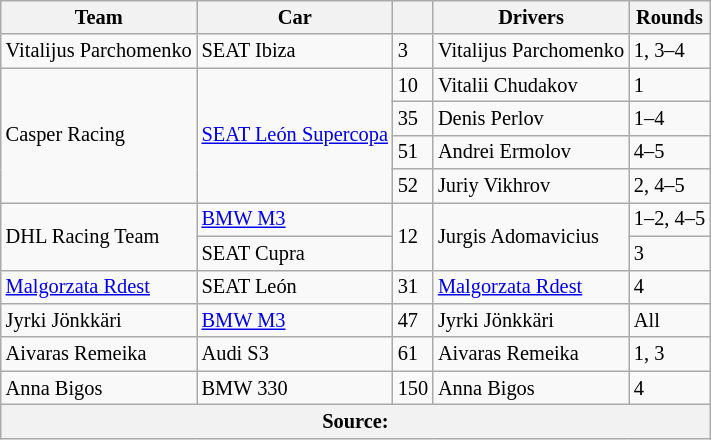<table class="wikitable" style="font-size: 85%">
<tr>
<th>Team</th>
<th>Car</th>
<th></th>
<th>Drivers</th>
<th>Rounds</th>
</tr>
<tr>
<td> Vitalijus Parchomenko</td>
<td>SEAT Ibiza</td>
<td>3</td>
<td> Vitalijus Parchomenko</td>
<td>1, 3–4</td>
</tr>
<tr>
<td rowspan="4"> Casper Racing</td>
<td rowspan="4"><a href='#'>SEAT León Supercopa</a></td>
<td>10</td>
<td> Vitalii Chudakov</td>
<td>1</td>
</tr>
<tr>
<td>35</td>
<td> Denis Perlov</td>
<td>1–4</td>
</tr>
<tr>
<td>51</td>
<td> Andrei Ermolov</td>
<td>4–5</td>
</tr>
<tr>
<td>52</td>
<td> Juriy Vikhrov</td>
<td>2, 4–5</td>
</tr>
<tr>
<td rowspan="2"> DHL Racing Team</td>
<td><a href='#'>BMW M3</a></td>
<td rowspan="2">12</td>
<td rowspan="2"> Jurgis Adomavicius</td>
<td>1–2, 4–5</td>
</tr>
<tr>
<td>SEAT Cupra</td>
<td>3</td>
</tr>
<tr>
<td> <a href='#'>Malgorzata Rdest</a></td>
<td>SEAT León</td>
<td>31</td>
<td> <a href='#'>Malgorzata Rdest</a></td>
<td>4</td>
</tr>
<tr>
<td> Jyrki Jönkkäri</td>
<td><a href='#'>BMW M3</a></td>
<td>47</td>
<td> Jyrki Jönkkäri</td>
<td>All</td>
</tr>
<tr>
<td> Aivaras Remeika</td>
<td>Audi S3</td>
<td>61</td>
<td> Aivaras Remeika</td>
<td>1, 3</td>
</tr>
<tr>
<td> Anna Bigos</td>
<td>BMW 330</td>
<td>150</td>
<td> Anna Bigos</td>
<td>4</td>
</tr>
<tr>
<th colspan=5>Source:</th>
</tr>
</table>
